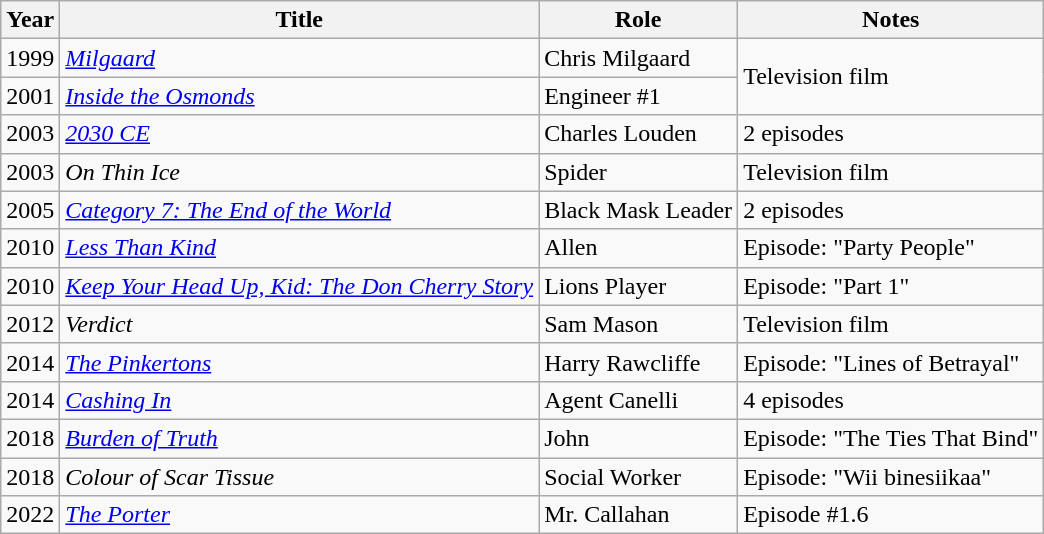<table class="wikitable sortable">
<tr>
<th>Year</th>
<th>Title</th>
<th>Role</th>
<th class="unsortable">Notes</th>
</tr>
<tr>
<td>1999</td>
<td><em><a href='#'>Milgaard</a></em></td>
<td>Chris Milgaard</td>
<td rowspan="2">Television film</td>
</tr>
<tr>
<td>2001</td>
<td><em><a href='#'>Inside the Osmonds</a></em></td>
<td>Engineer #1</td>
</tr>
<tr>
<td>2003</td>
<td><em><a href='#'>2030 CE</a></em></td>
<td>Charles Louden</td>
<td>2 episodes</td>
</tr>
<tr>
<td>2003</td>
<td><em>On Thin Ice</em></td>
<td>Spider</td>
<td>Television film</td>
</tr>
<tr>
<td>2005</td>
<td><em><a href='#'>Category 7: The End of the World</a></em></td>
<td>Black Mask Leader</td>
<td>2 episodes</td>
</tr>
<tr>
<td>2010</td>
<td><em><a href='#'>Less Than Kind</a></em></td>
<td>Allen</td>
<td>Episode: "Party People"</td>
</tr>
<tr>
<td>2010</td>
<td><em><a href='#'>Keep Your Head Up, Kid: The Don Cherry Story</a></em></td>
<td>Lions Player</td>
<td>Episode: "Part 1"</td>
</tr>
<tr>
<td>2012</td>
<td><em>Verdict</em></td>
<td>Sam Mason</td>
<td>Television film</td>
</tr>
<tr>
<td>2014</td>
<td data-sort-value="Pinkertons, The"><em><a href='#'>The Pinkertons</a></em></td>
<td>Harry Rawcliffe</td>
<td>Episode: "Lines of Betrayal"</td>
</tr>
<tr>
<td>2014</td>
<td><em><a href='#'>Cashing In</a></em></td>
<td>Agent Canelli</td>
<td>4 episodes</td>
</tr>
<tr>
<td>2018</td>
<td><a href='#'><em>Burden of Truth</em></a></td>
<td>John</td>
<td>Episode: "The Ties That Bind"</td>
</tr>
<tr>
<td>2018</td>
<td><em>Colour of Scar Tissue</em></td>
<td>Social Worker</td>
<td>Episode: "Wii binesiikaa"</td>
</tr>
<tr>
<td>2022</td>
<td data-sort-value="Porter, The"><a href='#'><em>The Porter</em></a></td>
<td>Mr. Callahan</td>
<td>Episode #1.6</td>
</tr>
</table>
